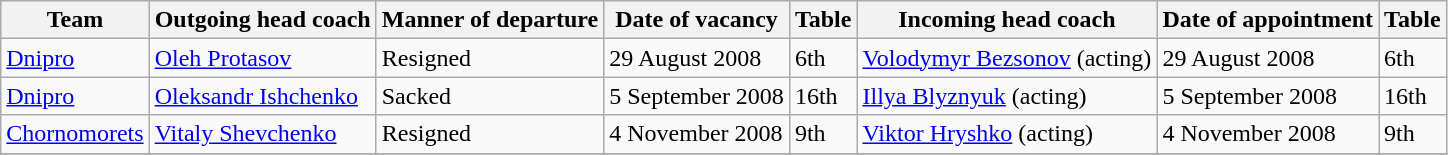<table class="wikitable sortable">
<tr>
<th>Team</th>
<th>Outgoing head coach</th>
<th>Manner of departure</th>
<th>Date of vacancy</th>
<th>Table</th>
<th>Incoming head coach</th>
<th>Date of appointment</th>
<th>Table</th>
</tr>
<tr>
<td><a href='#'>Dnipro</a></td>
<td> <a href='#'>Oleh Protasov</a></td>
<td>Resigned</td>
<td>29 August 2008</td>
<td>6th</td>
<td> <a href='#'>Volodymyr Bezsonov</a> (acting)</td>
<td>29 August 2008</td>
<td>6th</td>
</tr>
<tr>
<td><a href='#'>Dnipro</a></td>
<td> <a href='#'>Oleksandr Ishchenko</a></td>
<td>Sacked</td>
<td>5 September 2008</td>
<td>16th</td>
<td> <a href='#'>Illya Blyznyuk</a> (acting)</td>
<td>5 September 2008</td>
<td>16th</td>
</tr>
<tr>
<td><a href='#'>Chornomorets</a></td>
<td> <a href='#'>Vitaly Shevchenko</a></td>
<td>Resigned</td>
<td>4 November 2008</td>
<td>9th</td>
<td> <a href='#'>Viktor Hryshko</a> (acting)</td>
<td>4 November 2008</td>
<td>9th</td>
</tr>
<tr>
</tr>
</table>
